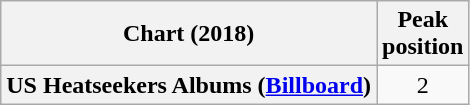<table class="wikitable sortable plainrowheaders" style="text-align:center">
<tr>
<th scope="col">Chart (2018)</th>
<th scope="col">Peak<br>position</th>
</tr>
<tr>
<th scope="row">US Heatseekers Albums (<a href='#'>Billboard</a>)</th>
<td>2</td>
</tr>
</table>
